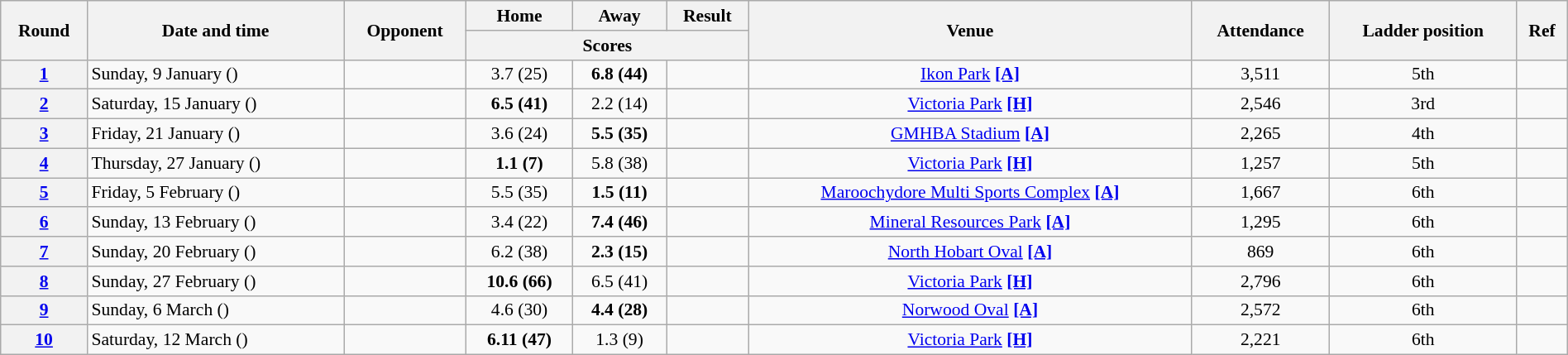<table class="wikitable plainrowheaders" style="font-size:90%; width:100%; text-align:center;">
<tr>
<th scope="col" rowspan="2">Round</th>
<th scope="col" rowspan="2">Date and time</th>
<th scope="col" rowspan="2">Opponent</th>
<th scope="col">Home</th>
<th scope="col">Away</th>
<th scope="col">Result</th>
<th scope="col" rowspan="2">Venue</th>
<th scope="col" rowspan="2">Attendance</th>
<th scope="col" rowspan="2">Ladder position</th>
<th scope="col" class="unsortable" rowspan=2>Ref</th>
</tr>
<tr>
<th scope="col" colspan="3">Scores</th>
</tr>
<tr>
<th scope="row" style="text-align: center;"><a href='#'>1</a></th>
<td align=left>Sunday, 9 January ()</td>
<td align=left></td>
<td>3.7 (25)</td>
<td><strong>6.8 (44)</strong></td>
<td></td>
<td><a href='#'>Ikon Park</a> <a href='#'><strong>[A]</strong></a></td>
<td>3,511</td>
<td>5th</td>
<td></td>
</tr>
<tr>
<th scope="row" style="text-align: center;"><a href='#'>2</a></th>
<td align=left>Saturday, 15 January ()</td>
<td align=left></td>
<td><strong>6.5 (41)</strong></td>
<td>2.2 (14)</td>
<td></td>
<td><a href='#'>Victoria Park</a> <a href='#'><strong>[H]</strong></a></td>
<td>2,546</td>
<td>3rd</td>
<td></td>
</tr>
<tr>
<th scope="row" style="text-align: center;"><a href='#'>3</a></th>
<td align=left>Friday, 21 January ()</td>
<td align=left></td>
<td>3.6 (24)</td>
<td><strong>5.5 (35)</strong></td>
<td></td>
<td><a href='#'>GMHBA Stadium</a> <a href='#'><strong>[A]</strong></a></td>
<td>2,265</td>
<td>4th</td>
<td></td>
</tr>
<tr>
<th scope="row" style="text-align: center;"><a href='#'>4</a></th>
<td align=left>Thursday, 27 January ()</td>
<td align=left></td>
<td><strong>1.1 (7)</strong></td>
<td>5.8 (38)</td>
<td></td>
<td><a href='#'>Victoria Park</a> <a href='#'><strong>[H]</strong></a></td>
<td>1,257</td>
<td>5th</td>
<td></td>
</tr>
<tr>
<th scope="row" style="text-align: center;"><a href='#'>5</a></th>
<td align=left>Friday, 5 February ()</td>
<td align=left></td>
<td>5.5 (35)</td>
<td><strong>1.5 (11)</strong></td>
<td></td>
<td><a href='#'>Maroochydore Multi Sports Complex</a> <a href='#'><strong>[A]</strong></a></td>
<td>1,667</td>
<td>6th</td>
<td></td>
</tr>
<tr>
<th scope="row" style="text-align: center;"><a href='#'>6</a></th>
<td align=left>Sunday, 13 February ()</td>
<td align=left></td>
<td>3.4 (22)</td>
<td><strong>7.4 (46)</strong></td>
<td></td>
<td><a href='#'>Mineral Resources Park</a> <a href='#'><strong>[A]</strong></a></td>
<td>1,295</td>
<td>6th</td>
<td></td>
</tr>
<tr>
<th scope="row" style="text-align: center;"><a href='#'>7</a></th>
<td align=left>Sunday, 20 February ()</td>
<td align=left></td>
<td>6.2 (38)</td>
<td><strong>2.3 (15)</strong></td>
<td></td>
<td><a href='#'>North Hobart Oval</a> <a href='#'><strong>[A]</strong></a></td>
<td>869</td>
<td>6th</td>
<td></td>
</tr>
<tr>
<th scope="row" style="text-align: center;"><a href='#'>8</a></th>
<td align=left>Sunday, 27 February ()</td>
<td align=left></td>
<td><strong>10.6 (66)</strong></td>
<td>6.5 (41)</td>
<td></td>
<td><a href='#'>Victoria Park</a> <a href='#'><strong>[H]</strong></a></td>
<td>2,796</td>
<td>6th</td>
<td></td>
</tr>
<tr>
<th scope="row" style="text-align: center;"><a href='#'>9</a></th>
<td align=left>Sunday, 6 March ()</td>
<td align=left></td>
<td>4.6 (30)</td>
<td><strong>4.4 (28)</strong></td>
<td></td>
<td><a href='#'>Norwood Oval</a> <a href='#'><strong>[A]</strong></a></td>
<td>2,572</td>
<td>6th</td>
<td></td>
</tr>
<tr>
<th scope="row" style="text-align: center;"><a href='#'>10</a></th>
<td align=left>Saturday, 12 March ()</td>
<td align=left></td>
<td><strong>6.11 (47)</strong></td>
<td>1.3 (9)</td>
<td></td>
<td><a href='#'>Victoria Park</a> <a href='#'><strong>[H]</strong></a></td>
<td>2,221</td>
<td>6th</td>
<td></td>
</tr>
</table>
